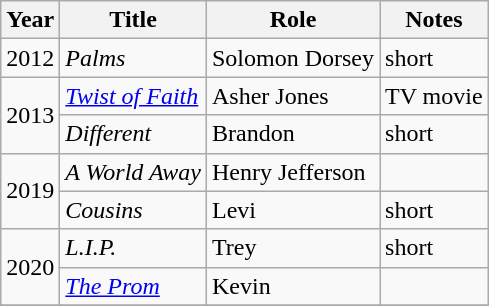<table class="wikitable sortable">
<tr>
<th>Year</th>
<th>Title</th>
<th>Role</th>
<th>Notes</th>
</tr>
<tr>
<td>2012</td>
<td><em>Palms</em></td>
<td>Solomon Dorsey</td>
<td>short</td>
</tr>
<tr>
<td rowspan="2">2013</td>
<td><em><a href='#'>Twist of Faith</a></em></td>
<td>Asher Jones</td>
<td>TV movie</td>
</tr>
<tr>
<td><em>Different</em></td>
<td>Brandon</td>
<td>short</td>
</tr>
<tr>
<td rowspan="2">2019</td>
<td><em>A World Away</em></td>
<td>Henry Jefferson</td>
<td></td>
</tr>
<tr>
<td><em>Cousins</em></td>
<td>Levi</td>
<td>short</td>
</tr>
<tr>
<td rowspan="2">2020</td>
<td><em>L.I.P.</em></td>
<td>Trey</td>
<td>short</td>
</tr>
<tr>
<td><em><a href='#'>The Prom</a></em></td>
<td>Kevin</td>
<td></td>
</tr>
<tr>
</tr>
</table>
